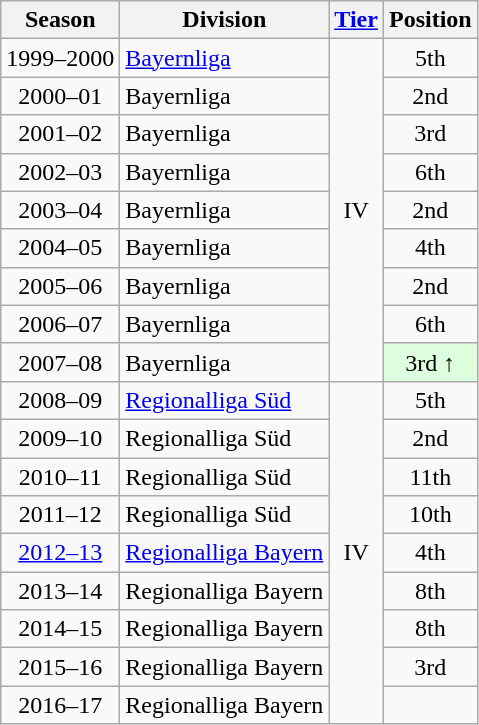<table class="wikitable">
<tr>
<th>Season</th>
<th>Division</th>
<th><a href='#'>Tier</a></th>
<th>Position</th>
</tr>
<tr align="center">
<td>1999–2000</td>
<td align="left"><a href='#'>Bayernliga</a></td>
<td rowspan=9>IV</td>
<td>5th</td>
</tr>
<tr align="center">
<td>2000–01</td>
<td align="left">Bayernliga</td>
<td>2nd</td>
</tr>
<tr align="center">
<td>2001–02</td>
<td align="left">Bayernliga</td>
<td>3rd</td>
</tr>
<tr align="center">
<td>2002–03</td>
<td align="left">Bayernliga</td>
<td>6th</td>
</tr>
<tr align="center">
<td>2003–04</td>
<td align="left">Bayernliga</td>
<td>2nd</td>
</tr>
<tr align="center">
<td>2004–05</td>
<td align="left">Bayernliga</td>
<td>4th</td>
</tr>
<tr align="center">
<td>2005–06</td>
<td align="left">Bayernliga</td>
<td>2nd</td>
</tr>
<tr align="center">
<td>2006–07</td>
<td align="left">Bayernliga</td>
<td>6th</td>
</tr>
<tr align="center">
<td>2007–08</td>
<td align="left">Bayernliga</td>
<td style="background:#ddffdd">3rd ↑</td>
</tr>
<tr align="center">
<td>2008–09</td>
<td align="left"><a href='#'>Regionalliga Süd</a></td>
<td rowspan=9>IV</td>
<td>5th</td>
</tr>
<tr align="center">
<td>2009–10</td>
<td align="left">Regionalliga Süd</td>
<td>2nd</td>
</tr>
<tr align="center">
<td>2010–11</td>
<td align="left">Regionalliga Süd</td>
<td>11th</td>
</tr>
<tr align="center">
<td>2011–12</td>
<td align="left">Regionalliga Süd</td>
<td>10th</td>
</tr>
<tr align="center">
<td><a href='#'>2012–13</a></td>
<td align="left"><a href='#'>Regionalliga Bayern</a></td>
<td>4th</td>
</tr>
<tr align="center">
<td>2013–14</td>
<td align="left">Regionalliga Bayern</td>
<td>8th</td>
</tr>
<tr align="center">
<td>2014–15</td>
<td align="left">Regionalliga Bayern</td>
<td>8th</td>
</tr>
<tr align="center">
<td>2015–16</td>
<td align="left">Regionalliga Bayern</td>
<td>3rd</td>
</tr>
<tr align="center">
<td>2016–17</td>
<td align="left">Regionalliga Bayern</td>
<td></td>
</tr>
</table>
